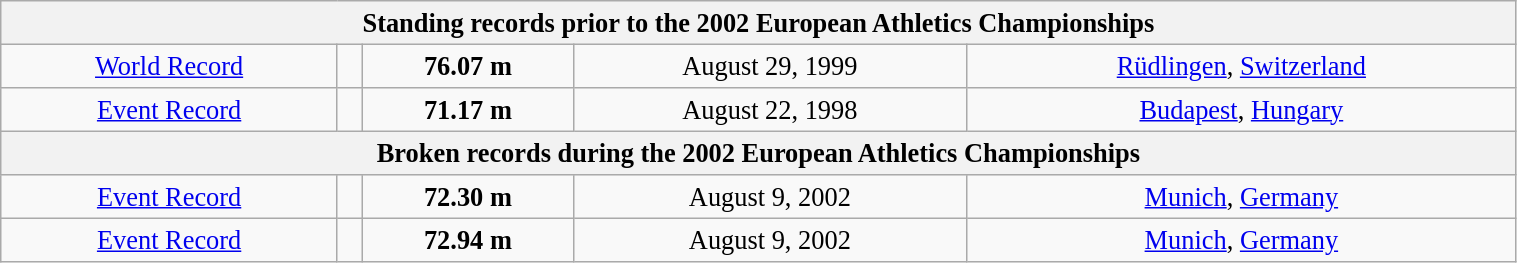<table class="wikitable" style=" text-align:center; font-size:110%;" width="80%">
<tr>
<th colspan="5">Standing records prior to the 2002 European Athletics Championships</th>
</tr>
<tr>
<td><a href='#'>World Record</a></td>
<td></td>
<td><strong>76.07 m </strong></td>
<td>August 29, 1999</td>
<td> <a href='#'>Rüdlingen</a>, <a href='#'>Switzerland</a></td>
</tr>
<tr>
<td><a href='#'>Event Record</a></td>
<td></td>
<td><strong>71.17 m </strong></td>
<td>August 22, 1998</td>
<td> <a href='#'>Budapest</a>, <a href='#'>Hungary</a></td>
</tr>
<tr>
<th colspan="5">Broken records during the 2002 European Athletics Championships</th>
</tr>
<tr>
<td><a href='#'>Event Record</a></td>
<td></td>
<td><strong>72.30 m </strong></td>
<td>August 9, 2002</td>
<td> <a href='#'>Munich</a>, <a href='#'>Germany</a></td>
</tr>
<tr>
<td><a href='#'>Event Record</a></td>
<td></td>
<td><strong>72.94 m </strong></td>
<td>August 9, 2002</td>
<td> <a href='#'>Munich</a>, <a href='#'>Germany</a></td>
</tr>
</table>
